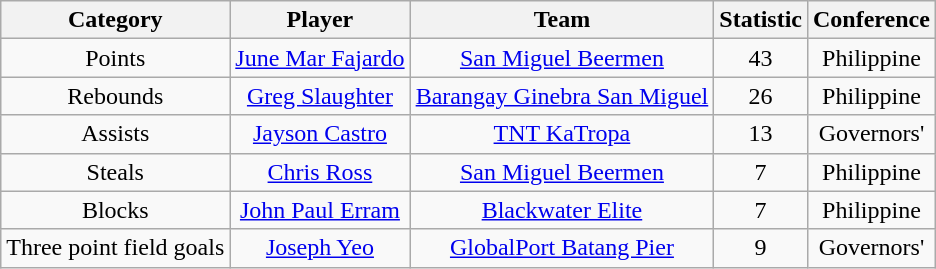<table class="wikitable" style="text-align:center">
<tr>
<th>Category</th>
<th>Player</th>
<th>Team</th>
<th>Statistic</th>
<th>Conference</th>
</tr>
<tr>
<td>Points</td>
<td><a href='#'>June Mar Fajardo</a></td>
<td><a href='#'>San Miguel Beermen</a></td>
<td>43</td>
<td>Philippine</td>
</tr>
<tr>
<td>Rebounds</td>
<td><a href='#'>Greg Slaughter</a></td>
<td><a href='#'>Barangay Ginebra San Miguel</a></td>
<td>26</td>
<td>Philippine</td>
</tr>
<tr>
<td>Assists</td>
<td><a href='#'>Jayson Castro</a></td>
<td><a href='#'>TNT KaTropa</a></td>
<td>13</td>
<td>Governors'</td>
</tr>
<tr>
<td>Steals</td>
<td><a href='#'>Chris Ross</a></td>
<td><a href='#'>San Miguel Beermen</a></td>
<td>7</td>
<td>Philippine</td>
</tr>
<tr>
<td>Blocks</td>
<td><a href='#'>John Paul Erram</a></td>
<td><a href='#'>Blackwater Elite</a></td>
<td>7</td>
<td>Philippine</td>
</tr>
<tr>
<td>Three point field goals</td>
<td><a href='#'>Joseph Yeo</a></td>
<td><a href='#'>GlobalPort Batang Pier</a></td>
<td>9</td>
<td>Governors'</td>
</tr>
</table>
